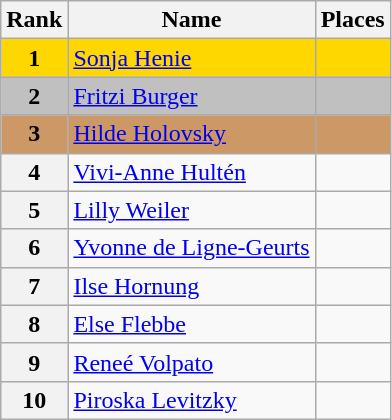<table class="wikitable">
<tr>
<th>Rank</th>
<th>Name</th>
<th>Places</th>
</tr>
<tr bgcolor="gold">
<td align="center"><strong>1</strong></td>
<td> <a href='#'>Sonja Henie</a></td>
<td></td>
</tr>
<tr bgcolor="silver">
<td align="center"><strong>2</strong></td>
<td> <a href='#'>Fritzi Burger</a></td>
<td></td>
</tr>
<tr bgcolor="cc9966">
<td align="center"><strong>3</strong></td>
<td> <a href='#'>Hilde Holovsky</a></td>
<td></td>
</tr>
<tr>
<th>4</th>
<td> <a href='#'>Vivi-Anne Hultén</a></td>
<td></td>
</tr>
<tr>
<th>5</th>
<td> <a href='#'>Lilly Weiler</a></td>
<td></td>
</tr>
<tr>
<th>6</th>
<td> <a href='#'>Yvonne de Ligne-Geurts</a></td>
<td></td>
</tr>
<tr>
<th>7</th>
<td> <a href='#'>Ilse Hornung</a></td>
<td></td>
</tr>
<tr>
<th>8</th>
<td> <a href='#'>Else Flebbe</a></td>
<td></td>
</tr>
<tr>
<th>9</th>
<td> <a href='#'>Reneé Volpato</a></td>
<td></td>
</tr>
<tr>
<th>10</th>
<td> <a href='#'>Piroska Levitzky</a></td>
<td></td>
</tr>
</table>
